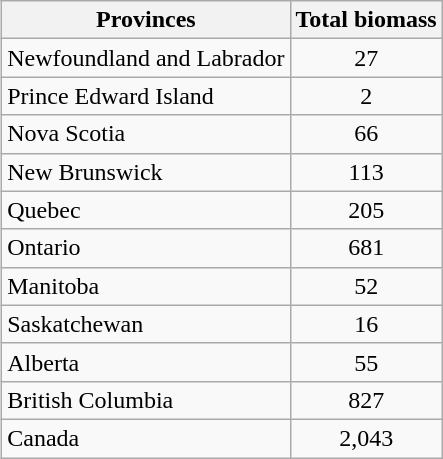<table class="wikitable" style = "float: right; margin-left:15px; text-align:center">
<tr>
<th>Provinces</th>
<th>Total biomass</th>
</tr>
<tr>
<td align="left">Newfoundland and Labrador</td>
<td>27</td>
</tr>
<tr>
<td align="left">Prince Edward Island</td>
<td>2</td>
</tr>
<tr>
<td align="left">Nova Scotia</td>
<td>66</td>
</tr>
<tr>
<td align="left">New Brunswick</td>
<td>113</td>
</tr>
<tr>
<td align="left">Quebec</td>
<td>205</td>
</tr>
<tr>
<td align="left">Ontario</td>
<td>681</td>
</tr>
<tr>
<td align="left">Manitoba</td>
<td>52</td>
</tr>
<tr>
<td align="left">Saskatchewan</td>
<td>16</td>
</tr>
<tr>
<td align="left">Alberta</td>
<td>55</td>
</tr>
<tr>
<td align="left">British Columbia</td>
<td>827</td>
</tr>
<tr>
<td align="left">Canada</td>
<td>2,043</td>
</tr>
</table>
